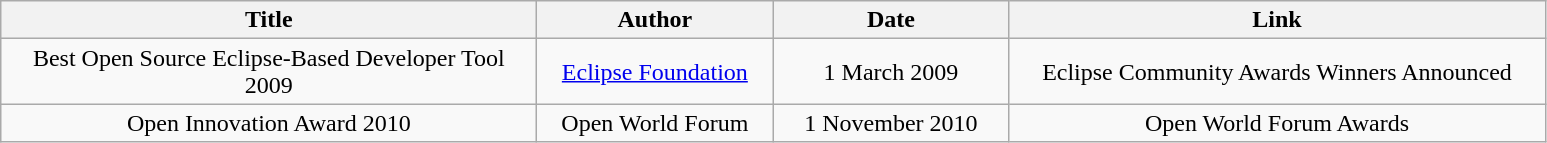<table class="wikitable sortable" style="text-align:center;">
<tr>
<th scope=col>Title</th>
<th scope=col>Author</th>
<th scope=col>Date</th>
<th scope=col>Link</th>
</tr>
<tr>
<td style="width:350px">Best Open Source Eclipse-Based Developer Tool 2009</td>
<td style="width:150px"><a href='#'>Eclipse Foundation</a></td>
<td style="width:150px">1 March 2009</td>
<td style="width:350px"> Eclipse Community Awards Winners Announced</td>
</tr>
<tr>
<td>Open Innovation Award 2010</td>
<td>Open World Forum</td>
<td>1 November 2010</td>
<td> Open World Forum Awards</td>
</tr>
</table>
